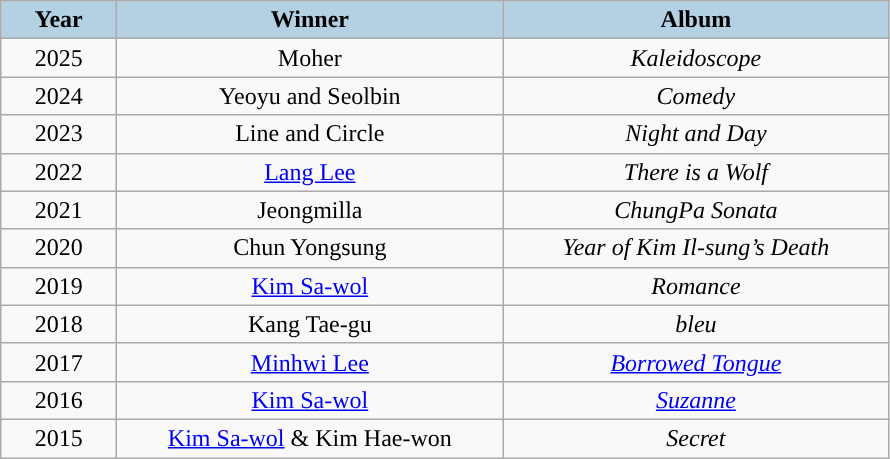<table class="wikitable" style="text-align: center">
<tr>
<th width="70" style="background:#b3d1e3;">Year</th>
<th width="250" style="background:#b3d1e3;">Winner</th>
<th width="250" style="background:#b3d1e3;">Album</th>
</tr>
<tr>
<td>2025</td>
<td>Moher</td>
<td><em>Kaleidoscope</em></td>
</tr>
<tr>
<td>2024</td>
<td>Yeoyu and Seolbin</td>
<td><em>Comedy</em></td>
</tr>
<tr>
<td>2023</td>
<td>Line and Circle</td>
<td><em>Night and Day</em></td>
</tr>
<tr>
<td>2022</td>
<td><a href='#'>Lang Lee</a></td>
<td><em>There is a Wolf</em></td>
</tr>
<tr>
<td>2021</td>
<td>Jeongmilla</td>
<td><em>ChungPa Sonata</em></td>
</tr>
<tr>
<td>2020</td>
<td>Chun Yongsung</td>
<td><em>Year of Kim Il-sung’s Death</em></td>
</tr>
<tr>
<td>2019</td>
<td><a href='#'>Kim Sa-wol</a></td>
<td><em>Romance</em></td>
</tr>
<tr>
<td>2018</td>
<td>Kang Tae-gu</td>
<td><em>bleu</em></td>
</tr>
<tr>
<td>2017</td>
<td><a href='#'>Minhwi Lee</a></td>
<td><em><a href='#'>Borrowed Tongue</a></em></td>
</tr>
<tr>
<td>2016</td>
<td><a href='#'>Kim Sa-wol</a></td>
<td><em><a href='#'>Suzanne</a></em></td>
</tr>
<tr>
<td>2015</td>
<td><a href='#'>Kim Sa-wol</a> & Kim Hae-won</td>
<td><em>Secret</em></td>
</tr>
</table>
